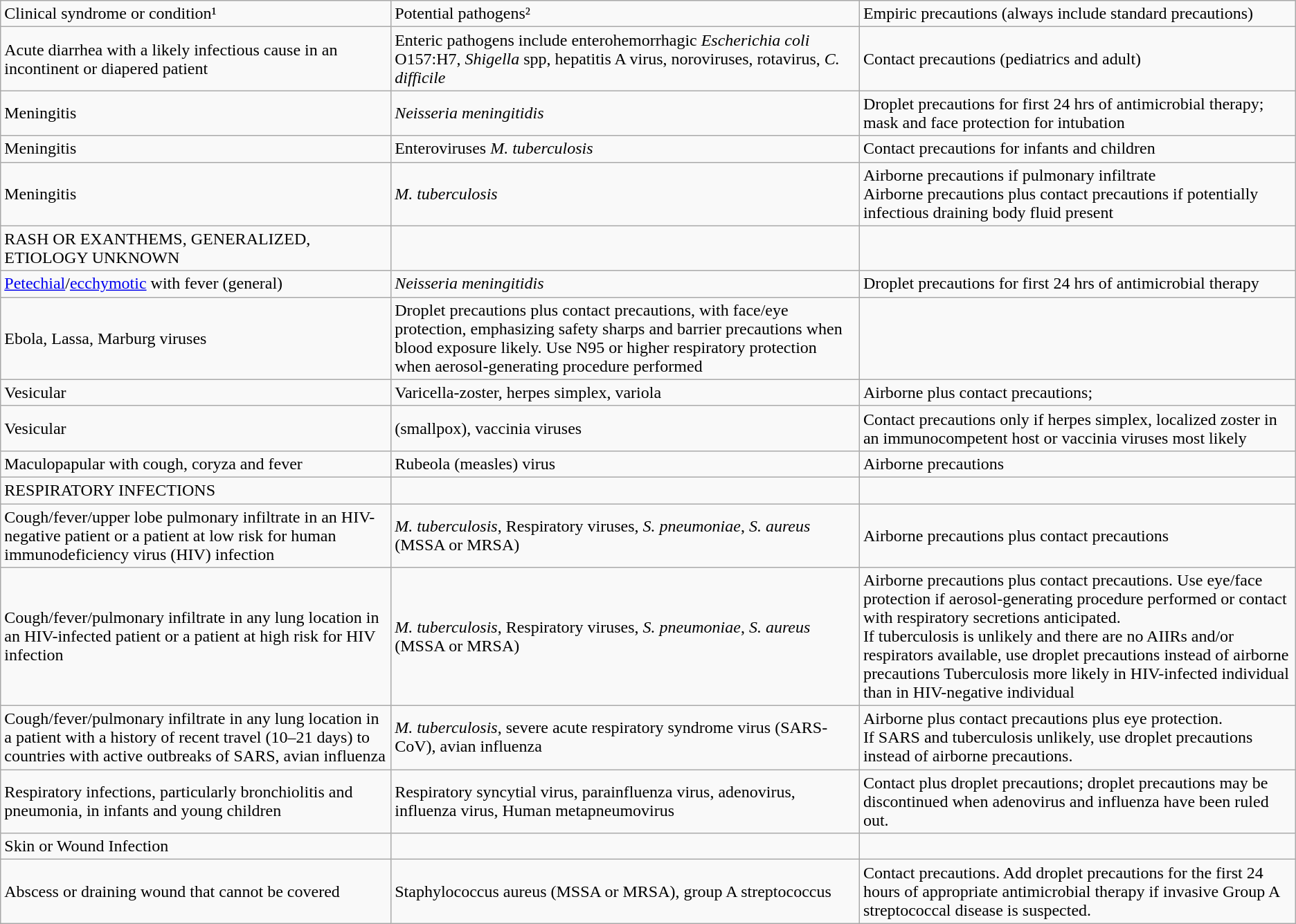<table class="wikitable">
<tr>
<td>Clinical syndrome or condition¹</td>
<td>Potential pathogens²</td>
<td>Empiric precautions (always include standard precautions)</td>
</tr>
<tr>
<td>Acute diarrhea with a likely infectious cause in an incontinent or diapered patient</td>
<td>Enteric pathogens include enterohemorrhagic <em>Escherichia coli</em> O157:H7, <em>Shigella</em> spp, hepatitis A virus, noroviruses, rotavirus, <em>C. difficile</em></td>
<td>Contact precautions (pediatrics and adult)</td>
</tr>
<tr>
<td>Meningitis</td>
<td><em>Neisseria meningitidis</em></td>
<td>Droplet precautions for first 24 hrs of antimicrobial therapy; mask and face protection for intubation</td>
</tr>
<tr>
<td>Meningitis</td>
<td>Enteroviruses <em>M. tuberculosis</em></td>
<td>Contact precautions for infants and children</td>
</tr>
<tr>
<td>Meningitis</td>
<td><em>M. tuberculosis</em></td>
<td>Airborne precautions if pulmonary infiltrate<br>Airborne precautions plus contact precautions if potentially infectious draining body fluid present</td>
</tr>
<tr>
<td>RASH OR EXANTHEMS, GENERALIZED, ETIOLOGY UNKNOWN</td>
<td></td>
<td></td>
</tr>
<tr>
<td><a href='#'>Petechial</a>/<a href='#'>ecchymotic</a> with fever (general)</td>
<td><em>Neisseria meningitidis</em></td>
<td>Droplet precautions for first 24 hrs of antimicrobial therapy</td>
</tr>
<tr>
<td>Ebola, Lassa, Marburg viruses</td>
<td>Droplet precautions plus contact precautions, with face/eye protection, emphasizing safety sharps and barrier precautions when blood exposure likely. Use N95 or higher respiratory protection when aerosol-generating procedure performed</td>
</tr>
<tr>
<td>Vesicular</td>
<td>Varicella-zoster, herpes simplex, variola</td>
<td>Airborne plus contact precautions;</td>
</tr>
<tr>
<td>Vesicular</td>
<td>(smallpox), vaccinia viruses</td>
<td>Contact precautions only if herpes simplex, localized zoster in an immunocompetent host or vaccinia viruses most likely</td>
</tr>
<tr>
<td>Maculopapular with cough, coryza and fever</td>
<td>Rubeola (measles) virus</td>
<td>Airborne precautions</td>
</tr>
<tr>
<td>RESPIRATORY INFECTIONS</td>
<td></td>
<td></td>
</tr>
<tr>
<td>Cough/fever/upper lobe pulmonary infiltrate in an HIV-negative patient or a patient at low risk for human immunodeficiency virus (HIV) infection</td>
<td><em>M. tuberculosis</em>, Respiratory viruses, <em>S. pneumoniae</em>, <em>S. aureus</em> (MSSA or MRSA)</td>
<td>Airborne precautions plus contact precautions</td>
</tr>
<tr>
<td>Cough/fever/pulmonary infiltrate in any lung location in an HIV-infected patient or a patient at high risk for HIV infection</td>
<td><em>M. tuberculosis</em>, Respiratory viruses, <em>S. pneumoniae</em>, <em>S. aureus</em> (MSSA or MRSA)</td>
<td>Airborne precautions plus contact precautions. Use eye/face protection if aerosol-generating procedure performed or contact with respiratory secretions anticipated.<br>If tuberculosis is unlikely and there are no AIIRs and/or respirators available, use droplet precautions instead of airborne precautions
Tuberculosis more likely in HIV-infected individual than in HIV-negative individual</td>
</tr>
<tr>
<td>Cough/fever/pulmonary infiltrate in any lung location in a patient with a history of recent travel (10–21 days) to countries with active outbreaks of SARS, avian influenza</td>
<td><em>M. tuberculosis</em>, severe acute respiratory syndrome virus (SARS-CoV), avian influenza</td>
<td>Airborne plus contact precautions plus eye protection.<br>If SARS and tuberculosis unlikely, use droplet precautions instead of airborne precautions.</td>
</tr>
<tr>
<td>Respiratory infections, particularly bronchiolitis and pneumonia, in infants and young children</td>
<td>Respiratory syncytial virus, parainfluenza virus, adenovirus, influenza virus, Human metapneumovirus</td>
<td>Contact plus droplet precautions; droplet precautions may be discontinued when adenovirus and influenza have been ruled out.</td>
</tr>
<tr>
<td>Skin or Wound Infection</td>
<td></td>
<td></td>
</tr>
<tr>
<td>Abscess or draining wound that cannot be covered</td>
<td>Staphylococcus aureus (MSSA or MRSA), group A streptococcus</td>
<td>Contact precautions. Add droplet precautions for the first 24 hours of appropriate antimicrobial therapy if invasive Group A streptococcal disease is suspected.</td>
</tr>
</table>
